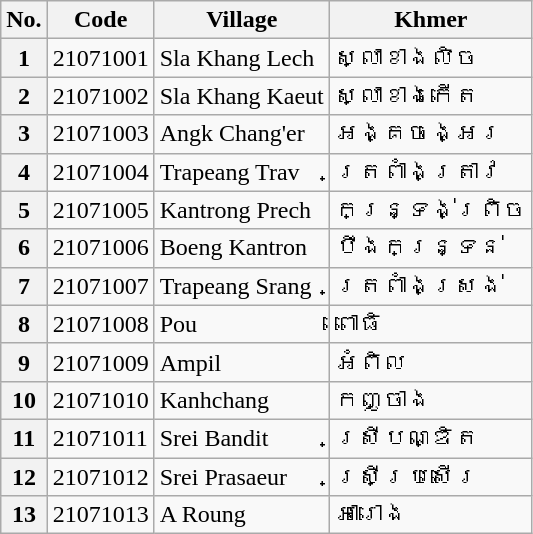<table class="wikitable sortable mw-collapsible">
<tr>
<th>No.</th>
<th>Code</th>
<th>Village</th>
<th>Khmer</th>
</tr>
<tr>
<th>1</th>
<td>21071001</td>
<td>Sla Khang Lech</td>
<td>ស្លាខាងលិច</td>
</tr>
<tr>
<th>2</th>
<td>21071002</td>
<td>Sla Khang Kaeut</td>
<td>ស្លាខាងកើត</td>
</tr>
<tr>
<th>3</th>
<td>21071003</td>
<td>Angk Chang'er</td>
<td>អង្គចង្អេរ</td>
</tr>
<tr>
<th>4</th>
<td>21071004</td>
<td>Trapeang Trav</td>
<td>ត្រពាំងត្រាវ</td>
</tr>
<tr>
<th>5</th>
<td>21071005</td>
<td>Kantrong Prech</td>
<td>កន្ទ្រង់ព្រិច</td>
</tr>
<tr>
<th>6</th>
<td>21071006</td>
<td>Boeng Kantron</td>
<td>បឹងកន្ទ្រន់</td>
</tr>
<tr>
<th>7</th>
<td>21071007</td>
<td>Trapeang Srang</td>
<td>ត្រពាំងស្រង់</td>
</tr>
<tr>
<th>8</th>
<td>21071008</td>
<td>Pou</td>
<td>ពោធិ</td>
</tr>
<tr>
<th>9</th>
<td>21071009</td>
<td>Ampil</td>
<td>អំពិល</td>
</tr>
<tr>
<th>10</th>
<td>21071010</td>
<td>Kanhchang</td>
<td>កញ្ចាង</td>
</tr>
<tr>
<th>11</th>
<td>21071011</td>
<td>Srei Bandit</td>
<td>ស្រីបណ្ឌិត</td>
</tr>
<tr>
<th>12</th>
<td>21071012</td>
<td>Srei Prasaeur</td>
<td>ស្រីប្រសើរ</td>
</tr>
<tr>
<th>13</th>
<td>21071013</td>
<td>A Roung</td>
<td>អារោង</td>
</tr>
</table>
